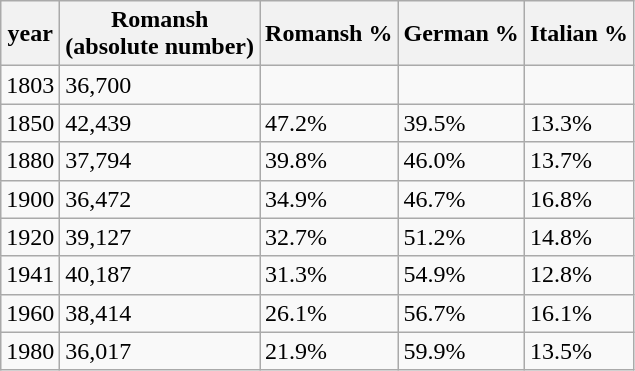<table class="wikitable">
<tr>
<th>year</th>
<th>Romansh <br> (absolute number)</th>
<th>Romansh %</th>
<th>German %</th>
<th>Italian %</th>
</tr>
<tr>
<td>1803</td>
<td>36,700</td>
<td></td>
<td></td>
<td></td>
</tr>
<tr>
<td>1850</td>
<td>42,439</td>
<td>47.2%</td>
<td>39.5%</td>
<td>13.3%</td>
</tr>
<tr>
<td>1880</td>
<td>37,794</td>
<td>39.8%</td>
<td>46.0%</td>
<td>13.7%</td>
</tr>
<tr>
<td>1900</td>
<td>36,472</td>
<td>34.9%</td>
<td>46.7%</td>
<td>16.8%</td>
</tr>
<tr>
<td>1920</td>
<td>39,127</td>
<td>32.7%</td>
<td>51.2%</td>
<td>14.8%</td>
</tr>
<tr>
<td>1941</td>
<td>40,187</td>
<td>31.3%</td>
<td>54.9%</td>
<td>12.8%</td>
</tr>
<tr>
<td>1960</td>
<td>38,414</td>
<td>26.1%</td>
<td>56.7%</td>
<td>16.1%</td>
</tr>
<tr>
<td>1980</td>
<td>36,017</td>
<td>21.9%</td>
<td>59.9%</td>
<td>13.5%</td>
</tr>
</table>
